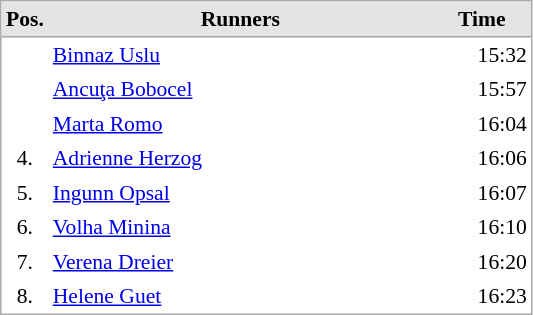<table cellspacing="0" cellpadding="3" style="border:1px solid #AAAAAA;font-size:90%">
<tr bgcolor="#E4E4E4">
<th style="border-bottom:1px solid #AAAAAA" width=10>Pos.</th>
<th style="border-bottom:1px solid #AAAAAA" width=250>Runners</th>
<th style="border-bottom:1px solid #AAAAAA" width=60>Time</th>
</tr>
<tr align="center">
<td align="center"></td>
<td align="left"> <a href='#'>Binnaz Uslu</a></td>
<td align="right">15:32</td>
</tr>
<tr align="center">
<td align="center"></td>
<td align="left"> <a href='#'>Ancuţa Bobocel</a></td>
<td align="right">15:57</td>
</tr>
<tr align="center">
<td align="center"></td>
<td align="left"> <a href='#'>Marta Romo</a></td>
<td align="right">16:04</td>
</tr>
<tr align="center">
<td align="center">4.</td>
<td align="left"> <a href='#'>Adrienne Herzog</a></td>
<td align="right">16:06</td>
</tr>
<tr align="center">
<td align="center">5.</td>
<td align="left"> <a href='#'>Ingunn Opsal</a></td>
<td align="right">16:07</td>
</tr>
<tr align="center">
<td align="center">6.</td>
<td align="left"> <a href='#'>Volha Minina</a></td>
<td align="right">16:10</td>
</tr>
<tr align="center">
<td align="center">7.</td>
<td align="left"> <a href='#'>Verena Dreier</a></td>
<td align="right">16:20</td>
</tr>
<tr align="center">
<td align="center">8.</td>
<td align="left"> <a href='#'>Helene Guet</a></td>
<td align="right">16:23</td>
</tr>
</table>
